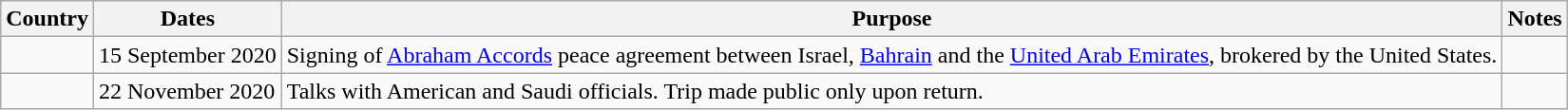<table class="wikitable">
<tr>
<th>Country</th>
<th>Dates</th>
<th>Purpose</th>
<th>Notes</th>
</tr>
<tr>
<td></td>
<td>15 September 2020</td>
<td>Signing of <a href='#'>Abraham Accords</a> peace agreement between Israel, <a href='#'>Bahrain</a> and the <a href='#'>United Arab Emirates</a>, brokered by the United States.</td>
<td></td>
</tr>
<tr>
<td></td>
<td>22 November 2020</td>
<td>Talks with American and Saudi officials. Trip made public only upon return.</td>
<td></td>
</tr>
</table>
